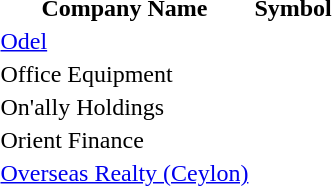<table style="background:transparent;">
<tr>
<th>Company Name</th>
<th>Symbol</th>
</tr>
<tr>
<td><a href='#'>Odel</a></td>
<td></td>
</tr>
<tr>
<td>Office Equipment</td>
<td></td>
</tr>
<tr>
<td>On'ally Holdings</td>
<td></td>
</tr>
<tr>
<td>Orient Finance</td>
<td></td>
</tr>
<tr>
<td><a href='#'>Overseas Realty (Ceylon)</a></td>
<td></td>
</tr>
</table>
